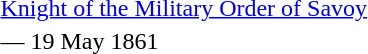<table>
<tr>
<td rowspan=2 style="width:60px; vertical-align:top;"></td>
<td><a href='#'>Knight of the Military Order of Savoy</a></td>
</tr>
<tr>
<td>— 19 May 1861</td>
</tr>
</table>
